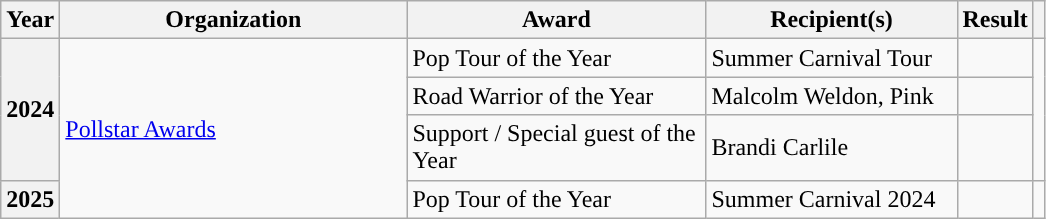<table class="wikitable sortable plainrowheaders">
<tr>
<th scope="col" style="width:2em;">Year</th>
<th scope="col" style="width:14em;">Organization</th>
<th scope="col" style="width:12em;">Award</th>
<th scope="col" style="width:10em;">Recipient(s)</th>
<th scope="col">Result</th>
<th scope="col" class="unsortable"></th>
</tr>
<tr>
<th scope="row" rowspan="3">2024</th>
<td rowspan="4"><a href='#'>Pollstar Awards</a></td>
<td>Pop Tour of the Year</td>
<td>Summer Carnival Tour</td>
<td></td>
<td rowspan="3" style="text-align:center;"></td>
</tr>
<tr>
<td>Road Warrior of the Year</td>
<td>Malcolm Weldon, Pink</td>
<td></td>
</tr>
<tr>
<td>Support / Special guest of the Year</td>
<td>Brandi Carlile</td>
<td></td>
</tr>
<tr>
<th scope="row">2025</th>
<td>Pop Tour of the Year</td>
<td>Summer Carnival 2024</td>
<td></td>
<td style="text-align:center;"></td>
</tr>
</table>
